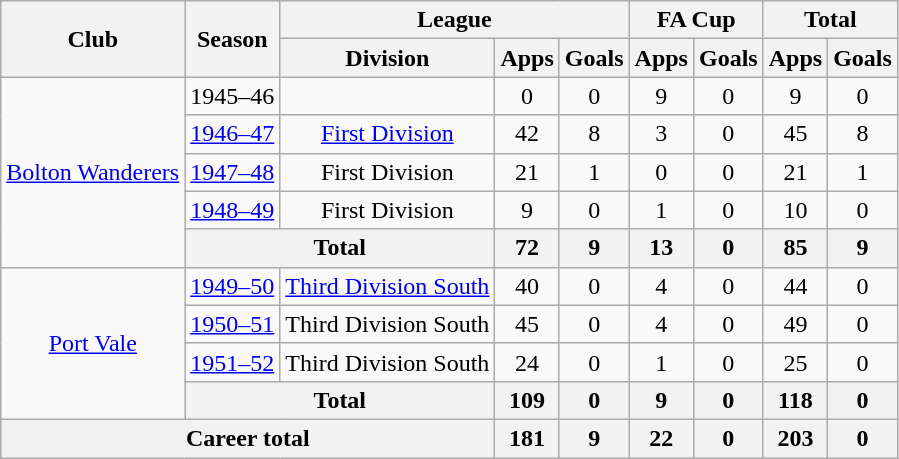<table class="wikitable" style="text-align: center;">
<tr>
<th rowspan="2">Club</th>
<th rowspan="2">Season</th>
<th colspan="3">League</th>
<th colspan="2">FA Cup</th>
<th colspan="2">Total</th>
</tr>
<tr>
<th>Division</th>
<th>Apps</th>
<th>Goals</th>
<th>Apps</th>
<th>Goals</th>
<th>Apps</th>
<th>Goals</th>
</tr>
<tr>
<td rowspan="5"><a href='#'>Bolton Wanderers</a></td>
<td>1945–46</td>
<td></td>
<td>0</td>
<td>0</td>
<td>9</td>
<td>0</td>
<td>9</td>
<td>0</td>
</tr>
<tr>
<td><a href='#'>1946–47</a></td>
<td><a href='#'>First Division</a></td>
<td>42</td>
<td>8</td>
<td>3</td>
<td>0</td>
<td>45</td>
<td>8</td>
</tr>
<tr>
<td><a href='#'>1947–48</a></td>
<td>First Division</td>
<td>21</td>
<td>1</td>
<td>0</td>
<td>0</td>
<td>21</td>
<td>1</td>
</tr>
<tr>
<td><a href='#'>1948–49</a></td>
<td>First Division</td>
<td>9</td>
<td>0</td>
<td>1</td>
<td>0</td>
<td>10</td>
<td>0</td>
</tr>
<tr>
<th colspan="2">Total</th>
<th>72</th>
<th>9</th>
<th>13</th>
<th>0</th>
<th>85</th>
<th>9</th>
</tr>
<tr>
<td rowspan="4"><a href='#'>Port Vale</a></td>
<td><a href='#'>1949–50</a></td>
<td><a href='#'>Third Division South</a></td>
<td>40</td>
<td>0</td>
<td>4</td>
<td>0</td>
<td>44</td>
<td>0</td>
</tr>
<tr>
<td><a href='#'>1950–51</a></td>
<td>Third Division South</td>
<td>45</td>
<td>0</td>
<td>4</td>
<td>0</td>
<td>49</td>
<td>0</td>
</tr>
<tr>
<td><a href='#'>1951–52</a></td>
<td>Third Division South</td>
<td>24</td>
<td>0</td>
<td>1</td>
<td>0</td>
<td>25</td>
<td>0</td>
</tr>
<tr>
<th colspan="2">Total</th>
<th>109</th>
<th>0</th>
<th>9</th>
<th>0</th>
<th>118</th>
<th>0</th>
</tr>
<tr>
<th colspan="3">Career total</th>
<th>181</th>
<th>9</th>
<th>22</th>
<th>0</th>
<th>203</th>
<th>0</th>
</tr>
</table>
